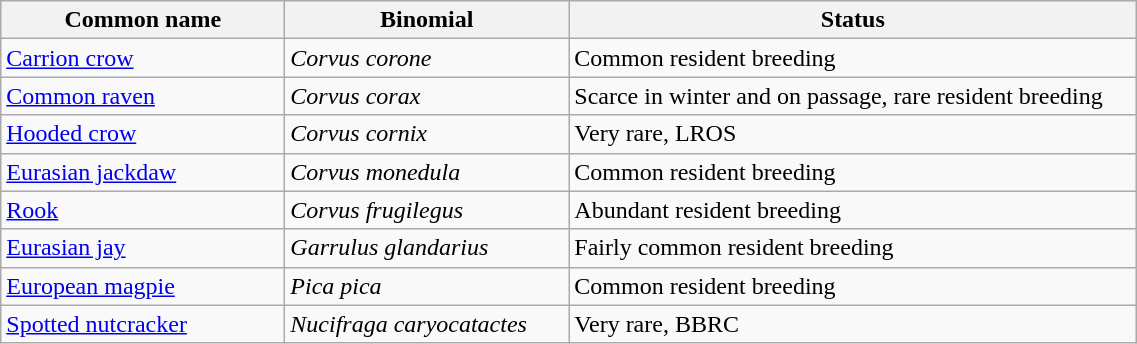<table width=60% class="wikitable">
<tr>
<th width=25%>Common name</th>
<th width=25%>Binomial</th>
<th width=50%>Status</th>
</tr>
<tr>
<td><a href='#'>Carrion crow</a></td>
<td><em>Corvus corone</em></td>
<td>Common resident breeding</td>
</tr>
<tr>
<td><a href='#'>Common raven</a></td>
<td><em>Corvus corax</em></td>
<td>Scarce in winter and on passage, rare resident breeding</td>
</tr>
<tr>
<td><a href='#'>Hooded crow</a></td>
<td><em>Corvus cornix</em></td>
<td>Very rare, LROS</td>
</tr>
<tr>
<td><a href='#'>Eurasian jackdaw</a></td>
<td><em>Corvus monedula</em></td>
<td>Common resident breeding</td>
</tr>
<tr>
<td><a href='#'>Rook</a></td>
<td><em>Corvus frugilegus</em></td>
<td>Abundant resident breeding</td>
</tr>
<tr>
<td><a href='#'>Eurasian jay</a></td>
<td><em>Garrulus glandarius</em></td>
<td>Fairly common resident breeding</td>
</tr>
<tr>
<td><a href='#'>European magpie</a></td>
<td><em>Pica pica</em></td>
<td>Common resident breeding</td>
</tr>
<tr>
<td><a href='#'>Spotted nutcracker</a></td>
<td><em>Nucifraga caryocatactes</em></td>
<td>Very rare, BBRC</td>
</tr>
</table>
